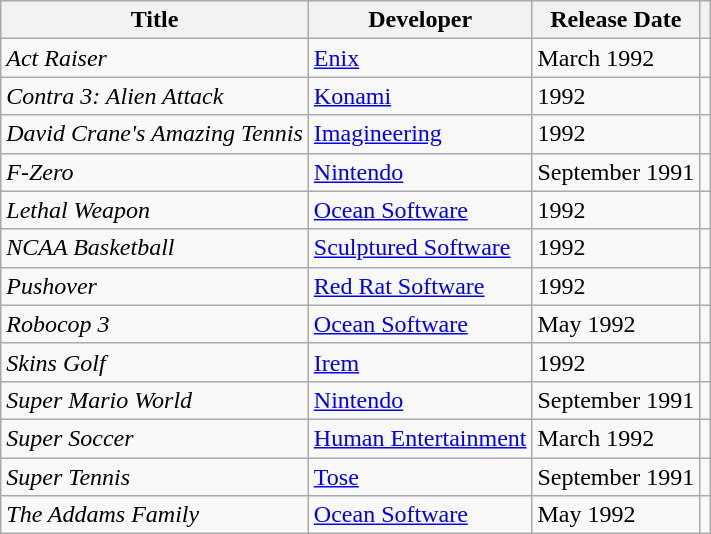<table class="wikitable sortable">
<tr>
<th>Title</th>
<th>Developer</th>
<th>Release Date</th>
<th></th>
</tr>
<tr>
<td><em>Act Raiser</em></td>
<td><a href='#'>Enix</a></td>
<td>March 1992</td>
<td></td>
</tr>
<tr>
<td><em>Contra 3: Alien Attack</em></td>
<td><a href='#'>Konami</a></td>
<td>1992</td>
<td></td>
</tr>
<tr>
<td><em>David Crane's Amazing Tennis</em></td>
<td><a href='#'>Imagineering</a></td>
<td>1992</td>
<td></td>
</tr>
<tr>
<td><em>F-Zero</em></td>
<td><a href='#'>Nintendo</a></td>
<td>September 1991</td>
<td></td>
</tr>
<tr>
<td><em>Lethal Weapon</em></td>
<td><a href='#'>Ocean Software</a></td>
<td>1992</td>
<td></td>
</tr>
<tr>
<td><em>NCAA Basketball</em></td>
<td><a href='#'>Sculptured Software</a></td>
<td>1992</td>
<td></td>
</tr>
<tr>
<td><em>Pushover</em></td>
<td><a href='#'>Red Rat Software</a></td>
<td>1992</td>
<td></td>
</tr>
<tr>
<td><em>Robocop 3</em></td>
<td><a href='#'>Ocean Software</a></td>
<td>May 1992</td>
<td></td>
</tr>
<tr>
<td><em>Skins Golf</em></td>
<td><a href='#'>Irem</a></td>
<td>1992</td>
<td></td>
</tr>
<tr>
<td><em>Super Mario World</em></td>
<td><a href='#'>Nintendo</a></td>
<td>September 1991</td>
<td></td>
</tr>
<tr>
<td><em>Super Soccer</em></td>
<td><a href='#'>Human Entertainment</a></td>
<td>March 1992</td>
<td></td>
</tr>
<tr>
<td><em>Super Tennis</em></td>
<td><a href='#'>Tose</a></td>
<td>September 1991</td>
<td></td>
</tr>
<tr>
<td><em>The Addams Family</em></td>
<td><a href='#'>Ocean Software</a></td>
<td>May 1992</td>
<td></td>
</tr>
</table>
